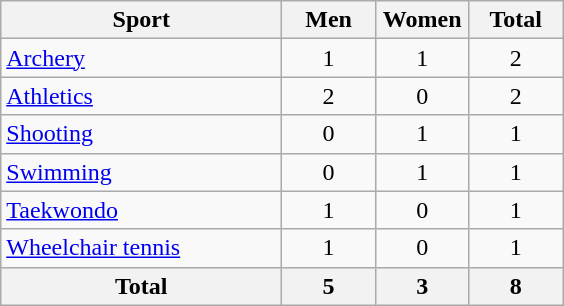<table class="wikitable sortable" style="text-align:center;">
<tr>
<th width=180>Sport</th>
<th width=55>Men</th>
<th width=55>Women</th>
<th width=55>Total</th>
</tr>
<tr>
<td align=left><a href='#'>Archery</a></td>
<td>1</td>
<td>1</td>
<td>2</td>
</tr>
<tr>
<td align=left><a href='#'>Athletics</a></td>
<td>2</td>
<td>0</td>
<td>2</td>
</tr>
<tr>
<td align=left><a href='#'>Shooting</a></td>
<td>0</td>
<td>1</td>
<td>1</td>
</tr>
<tr>
<td align=left><a href='#'>Swimming</a></td>
<td>0</td>
<td>1</td>
<td>1</td>
</tr>
<tr>
<td align=left><a href='#'>Taekwondo</a></td>
<td>1</td>
<td>0</td>
<td>1</td>
</tr>
<tr>
<td align=left><a href='#'>Wheelchair tennis</a></td>
<td>1</td>
<td>0</td>
<td>1</td>
</tr>
<tr>
<th>Total</th>
<th>5</th>
<th>3</th>
<th>8</th>
</tr>
</table>
